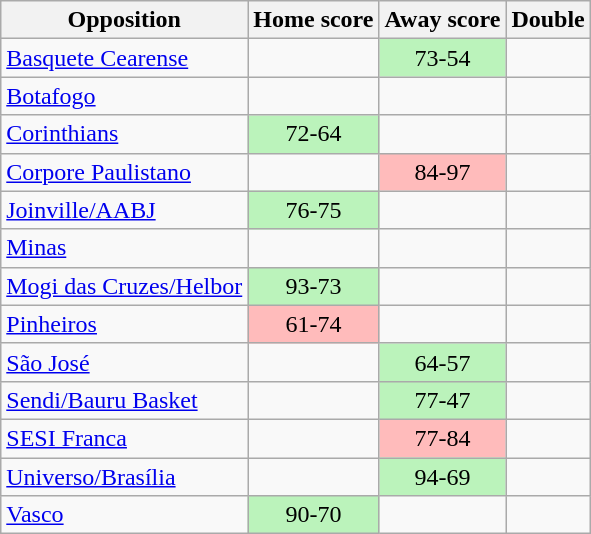<table class="wikitable" style="text-align: center;">
<tr>
<th>Opposition</th>
<th>Home score</th>
<th>Away score</th>
<th>Double</th>
</tr>
<tr>
<td align="left"><a href='#'>Basquete Cearense</a></td>
<td></td>
<td bgcolor=#BBF3BB>73-54</td>
<td></td>
</tr>
<tr>
<td align="left"><a href='#'>Botafogo</a></td>
<td></td>
<td></td>
<td></td>
</tr>
<tr>
<td align="left"><a href='#'>Corinthians</a></td>
<td bgcolor=#BBF3BB>72-64</td>
<td></td>
<td></td>
</tr>
<tr>
<td align="left"><a href='#'>Corpore Paulistano</a></td>
<td></td>
<td bgcolor=#FFBBBB>84-97</td>
<td></td>
</tr>
<tr>
<td align="left"><a href='#'>Joinville/AABJ</a></td>
<td bgcolor=#BBF3BB>76-75</td>
<td></td>
<td></td>
</tr>
<tr>
<td align="left"><a href='#'>Minas</a></td>
<td></td>
<td></td>
<td></td>
</tr>
<tr>
<td align="left"><a href='#'>Mogi das Cruzes/Helbor</a></td>
<td bgcolor=#BBF3BB>93-73</td>
<td></td>
<td></td>
</tr>
<tr>
<td align="left"><a href='#'>Pinheiros</a></td>
<td bgcolor=#FFBBBB>61-74</td>
<td></td>
<td></td>
</tr>
<tr>
<td align="left"><a href='#'>São José</a></td>
<td></td>
<td bgcolor=#BBF3BB>64-57</td>
<td></td>
</tr>
<tr>
<td align="left"><a href='#'>Sendi/Bauru Basket</a></td>
<td></td>
<td bgcolor=#BBF3BB>77-47</td>
<td></td>
</tr>
<tr>
<td align="left"><a href='#'>SESI Franca</a></td>
<td></td>
<td bgcolor=#FFBBBB>77-84</td>
<td></td>
</tr>
<tr>
<td align="left"><a href='#'>Universo/Brasília</a></td>
<td></td>
<td bgcolor=#BBF3BB>94-69</td>
<td></td>
</tr>
<tr>
<td align="left"><a href='#'>Vasco</a></td>
<td bgcolor=#BBF3BB>90-70</td>
<td></td>
<td></td>
</tr>
</table>
